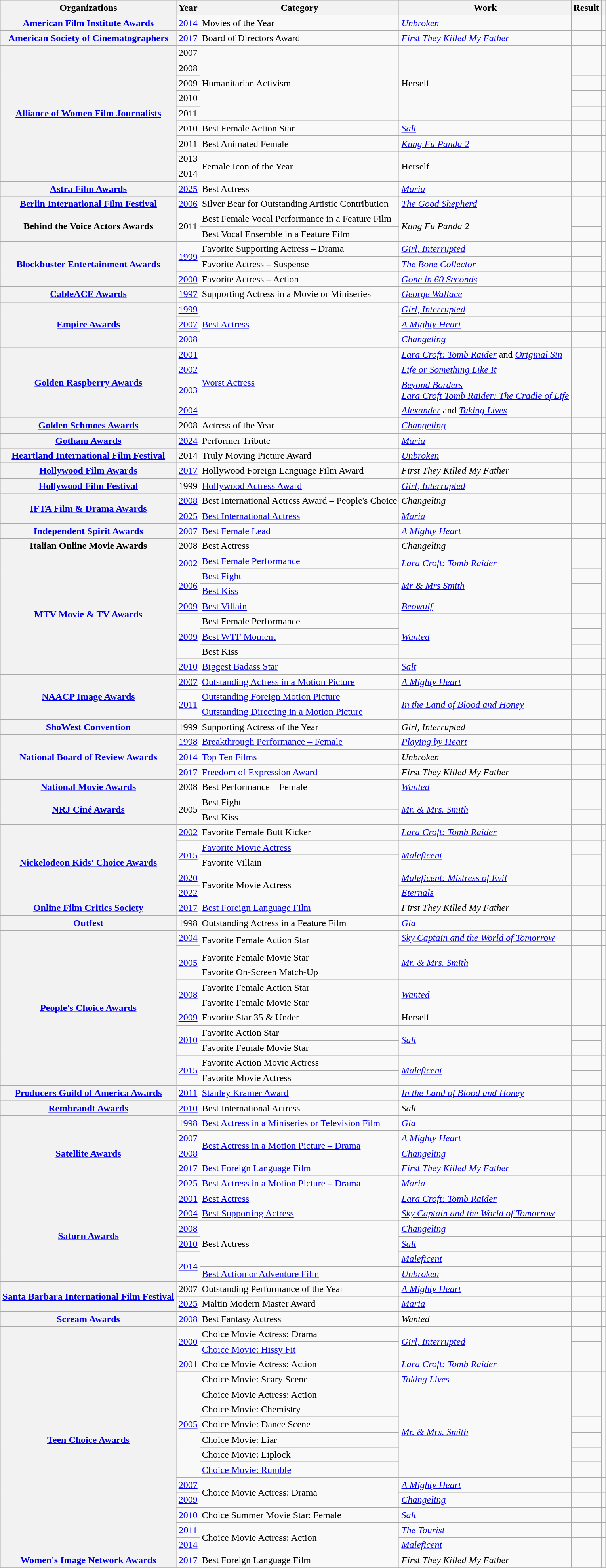<table class= "wikitable plainrowheaders sortable">
<tr>
<th>Organizations</th>
<th scope="col">Year</th>
<th scope="col">Category</th>
<th scope="col">Work</th>
<th scope="col">Result</th>
<th scope="col" class="unsortable"></th>
</tr>
<tr>
<th scope="row" rowspan="1"><a href='#'>American Film Institute Awards</a></th>
<td style="text-align:center;"><a href='#'>2014</a></td>
<td>Movies of the Year</td>
<td rowspan="1"><em><a href='#'>Unbroken</a></em></td>
<td></td>
<td align="center"></td>
</tr>
<tr>
<th scope="row" rowspan="1"><a href='#'>American Society of Cinematographers</a></th>
<td style="text-align:center;"><a href='#'>2017</a></td>
<td>Board of Directors Award</td>
<td><em><a href='#'>First They Killed My Father</a></em></td>
<td></td>
<td align="center"></td>
</tr>
<tr>
<th scope="row" rowspan="9"><a href='#'>Alliance of Women Film Journalists</a></th>
<td style="text-align:center;">2007</td>
<td rowspan="5">Humanitarian Activism</td>
<td rowspan=5>Herself</td>
<td></td>
<td align="center"></td>
</tr>
<tr>
<td style="text-align:center;">2008</td>
<td></td>
<td align="center"></td>
</tr>
<tr>
<td style="text-align:center;">2009</td>
<td></td>
<td align="center"></td>
</tr>
<tr>
<td style="text-align:center;">2010</td>
<td></td>
<td align="center"></td>
</tr>
<tr>
<td style="text-align:center;">2011</td>
<td></td>
<td align="center"></td>
</tr>
<tr>
<td style="text-align:center;">2010</td>
<td>Best Female Action Star</td>
<td><em><a href='#'>Salt</a></em></td>
<td></td>
<td align="center"></td>
</tr>
<tr>
<td style="text-align:center;">2011</td>
<td>Best Animated Female</td>
<td><em><a href='#'>Kung Fu Panda 2</a></em></td>
<td></td>
<td align="center"></td>
</tr>
<tr>
<td style="text-align:center;">2013</td>
<td rowspan="2">Female Icon of the Year</td>
<td rowspan=2>Herself</td>
<td></td>
<td align="center"></td>
</tr>
<tr>
<td style="text-align:center;">2014</td>
<td></td>
<td align="center"></td>
</tr>
<tr>
<th scope="row" rowspan="1"><a href='#'>Astra Film Awards</a></th>
<td align="center"><a href='#'>2025</a></td>
<td>Best Actress</td>
<td><em><a href='#'>Maria</a></em></td>
<td></td>
<td align="center"></td>
</tr>
<tr>
<th scope="row" rowspan="1"><a href='#'>Berlin International Film Festival</a></th>
<td style="text-align:center;"><a href='#'>2006</a></td>
<td>Silver Bear for Outstanding Artistic Contribution</td>
<td><em><a href='#'>The Good Shepherd</a></em></td>
<td></td>
<td align="center"></td>
</tr>
<tr>
<th scope="row" rowspan="2">Behind the Voice Actors Awards</th>
<td style="text-align:center;", rowspan="2">2011</td>
<td>Best Female Vocal Performance in a Feature Film</td>
<td rowspan=2><em>Kung Fu Panda 2</em></td>
<td></td>
<td align="center" rowspan="2"></td>
</tr>
<tr>
<td>Best Vocal Ensemble in a Feature Film</td>
<td></td>
</tr>
<tr>
<th scope="row" rowspan="3"><a href='#'>Blockbuster Entertainment Awards</a></th>
<td style="text-align:center;", rowspan="2"><a href='#'>1999</a></td>
<td>Favorite Supporting Actress – Drama</td>
<td><em><a href='#'>Girl, Interrupted</a></em></td>
<td></td>
<td align="center" rowspan="2"> <br> </td>
</tr>
<tr>
<td>Favorite Actress – Suspense</td>
<td><em><a href='#'>The Bone Collector</a></em></td>
<td></td>
</tr>
<tr>
<td style="text-align:center;"><a href='#'>2000</a></td>
<td>Favorite Actress – Action</td>
<td><em><a href='#'>Gone in 60 Seconds</a></em></td>
<td></td>
<td align="center"></td>
</tr>
<tr>
<th scope="row" rowspan="1"><a href='#'>CableACE Awards</a></th>
<td style="text-align:center;"><a href='#'>1997</a></td>
<td>Supporting Actress in a Movie or Miniseries</td>
<td><em><a href='#'>George Wallace</a></em></td>
<td></td>
<td align="center"></td>
</tr>
<tr>
<th scope="row" rowspan="3"><a href='#'>Empire Awards</a></th>
<td style="text-align:center;"><a href='#'>1999</a></td>
<td rowspan="3"><a href='#'>Best Actress</a></td>
<td><em><a href='#'>Girl, Interrupted</a></em></td>
<td></td>
<td align="center"></td>
</tr>
<tr>
<td style="text-align:center;"><a href='#'>2007</a></td>
<td><em><a href='#'>A Mighty Heart</a></em></td>
<td></td>
<td align="center"></td>
</tr>
<tr>
<td style="text-align:center;"><a href='#'>2008</a></td>
<td><em><a href='#'>Changeling</a></em></td>
<td></td>
<td align="center"></td>
</tr>
<tr>
<th scope="row" rowspan="4"><a href='#'>Golden Raspberry Awards</a></th>
<td style="text-align:center;"><a href='#'>2001</a></td>
<td rowspan="4"><a href='#'>Worst Actress</a></td>
<td><em><a href='#'>Lara Croft: Tomb Raider</a></em> and <em><a href='#'>Original Sin</a></em></td>
<td></td>
<td align="center"></td>
</tr>
<tr>
<td style="text-align:center;"><a href='#'>2002</a></td>
<td><em><a href='#'>Life or Something Like It</a></em></td>
<td></td>
<td align="center"></td>
</tr>
<tr>
<td style="text-align:center;"><a href='#'>2003</a></td>
<td><em><a href='#'>Beyond Borders</a></em> <br> <em><a href='#'>Lara Croft Tomb Raider: The Cradle of Life</a></em></td>
<td></td>
<td align="center"></td>
</tr>
<tr>
<td style="text-align:center;"><a href='#'>2004</a></td>
<td><em><a href='#'>Alexander</a></em> and <em><a href='#'>Taking Lives</a></em></td>
<td></td>
<td align="center"></td>
</tr>
<tr>
<th scope="row" rowspan="1"><a href='#'>Golden Schmoes Awards</a></th>
<td style="text-align:center;">2008</td>
<td>Actress of the Year</td>
<td><em><a href='#'>Changeling</a></em></td>
<td></td>
<td align="center"></td>
</tr>
<tr>
<th scope="row"><a href='#'>Gotham Awards</a></th>
<td align="center"><a href='#'>2024</a></td>
<td>Performer Tribute</td>
<td><em><a href='#'>Maria</a></em></td>
<td></td>
<td align="center"></td>
</tr>
<tr>
<th scope="row" rowspan="1"><a href='#'>Heartland International Film Festival</a></th>
<td style="text-align:center;">2014</td>
<td>Truly Moving Picture Award</td>
<td><em><a href='#'>Unbroken</a></em></td>
<td></td>
<td align="center"></td>
</tr>
<tr>
<th scope="row"><a href='#'>Hollywood Film Awards</a></th>
<td style="text-align:center;"><a href='#'>2017</a></td>
<td>Hollywood Foreign Language Film Award</td>
<td><em>First They Killed My Father</em></td>
<td></td>
<td align="center"></td>
</tr>
<tr>
<th scope="row"><a href='#'>Hollywood Film Festival</a></th>
<td style="text-align:center;">1999</td>
<td><a href='#'>Hollywood Actress Award</a></td>
<td><em><a href='#'>Girl, Interrupted</a></em></td>
<td></td>
<td align="center"></td>
</tr>
<tr>
<th rowspan="2" scope="row"><a href='#'>IFTA Film & Drama Awards</a></th>
<td style="text-align:center;"><a href='#'>2008</a></td>
<td>Best International Actress Award – People's Choice</td>
<td><em>Changeling</em></td>
<td></td>
<td align="center"></td>
</tr>
<tr>
<td style="text-align:center;"><a href='#'>2025</a></td>
<td><a href='#'>Best International Actress</a></td>
<td><em><a href='#'>Maria</a></em></td>
<td></td>
<td style="text-align:center;"></td>
</tr>
<tr>
<th scope="row"><a href='#'>Independent Spirit Awards</a></th>
<td style="text-align:center;"><a href='#'>2007</a></td>
<td><a href='#'>Best Female Lead</a></td>
<td><em><a href='#'>A Mighty Heart</a></em></td>
<td></td>
<td align="center"></td>
</tr>
<tr>
<th scope="row" rowspan="1">Italian Online Movie Awards</th>
<td style="text-align:center;">2008</td>
<td>Best Actress</td>
<td><em>Changeling</em></td>
<td></td>
<td align="center"></td>
</tr>
<tr>
<th scope="row" rowspan="9"><a href='#'>MTV Movie & TV Awards</a></th>
<td style="text-align:center;", rowspan="2"><a href='#'>2002</a></td>
<td><a href='#'>Best Female Performance</a></td>
<td rowspan="2"><em><a href='#'>Lara Croft: Tomb Raider</a></em></td>
<td></td>
<td align="center" rowspan="2"></td>
</tr>
<tr>
<td rowspan="2"><a href='#'>Best Fight</a></td>
<td></td>
</tr>
<tr>
<td style="text-align:center;", rowspan="2"><a href='#'>2006</a></td>
<td rowspan="2"><em><a href='#'>Mr & Mrs Smith</a></em></td>
<td></td>
<td align="center" rowspan="2"></td>
</tr>
<tr>
<td><a href='#'>Best Kiss</a></td>
<td></td>
</tr>
<tr>
<td style="text-align:center;"><a href='#'>2009</a></td>
<td><a href='#'>Best Villain</a></td>
<td><em><a href='#'>Beowulf</a></em></td>
<td></td>
<td align="center"></td>
</tr>
<tr>
<td style="text-align:center;", rowspan="3"><a href='#'>2009</a></td>
<td>Best Female Performance</td>
<td rowspan="3"><em><a href='#'>Wanted</a></em></td>
<td></td>
<td align="center" rowspan="3"></td>
</tr>
<tr>
<td><a href='#'>Best WTF Moment</a></td>
<td></td>
</tr>
<tr>
<td>Best Kiss</td>
<td></td>
</tr>
<tr>
<td style="text-align:center;"><a href='#'>2010</a></td>
<td><a href='#'>Biggest Badass Star</a></td>
<td><em><a href='#'>Salt</a></em></td>
<td></td>
<td align="center"></td>
</tr>
<tr>
<th scope="row" rowspan="3"><a href='#'>NAACP Image Awards</a></th>
<td style="text-align:center;"><a href='#'>2007</a></td>
<td><a href='#'>Outstanding Actress in a Motion Picture</a></td>
<td><em><a href='#'>A Mighty Heart</a></em></td>
<td></td>
<td align="center"></td>
</tr>
<tr>
<td style="text-align:center;", rowspan="2"><a href='#'>2011</a></td>
<td><a href='#'>Outstanding Foreign Motion Picture</a></td>
<td rowspan="2"><em><a href='#'>In the Land of Blood and Honey</a></em></td>
<td></td>
<td align="center" rowspan="2"> <br> </td>
</tr>
<tr>
<td><a href='#'>Outstanding Directing in a Motion Picture</a></td>
<td></td>
</tr>
<tr>
<th scope="row" rowspan="1"><a href='#'>ShoWest Convention</a></th>
<td style="text-align:center;">1999</td>
<td>Supporting Actress of the Year</td>
<td><em>Girl, Interrupted</em></td>
<td></td>
<td align="center"></td>
</tr>
<tr>
<th scope="row" rowspan="3"><a href='#'>National Board of Review Awards</a></th>
<td style="text-align:center;"><a href='#'>1998</a></td>
<td><a href='#'>Breakthrough Performance – Female</a></td>
<td><em><a href='#'>Playing by Heart</a></em></td>
<td></td>
<td align="center"></td>
</tr>
<tr>
<td style="text-align:center;"><a href='#'>2014</a></td>
<td><a href='#'>Top Ten Films</a></td>
<td><em>Unbroken</em></td>
<td></td>
<td align="center"></td>
</tr>
<tr>
<td style="text-align:center;"><a href='#'>2017</a></td>
<td><a href='#'>Freedom of Expression Award</a></td>
<td><em>First They Killed My Father</em></td>
<td></td>
<td align="center"></td>
</tr>
<tr>
<th scope="row" rowspan="1"><a href='#'>National Movie Awards</a></th>
<td style="text-align:center;">2008</td>
<td>Best Performance – Female</td>
<td rowspan="1"><em><a href='#'>Wanted</a></em></td>
<td></td>
<td align="center"></td>
</tr>
<tr>
<th scope="row" rowspan="2"><a href='#'>NRJ Ciné Awards</a></th>
<td style="text-align:center;", rowspan="2">2005</td>
<td>Best Fight</td>
<td rowspan="2"><em><a href='#'>Mr. & Mrs. Smith</a></em></td>
<td></td>
<td align="center" rowspan="2"></td>
</tr>
<tr>
<td>Best Kiss</td>
<td></td>
</tr>
<tr>
<th scope="row" rowspan="5"><a href='#'>Nickelodeon Kids' Choice Awards</a></th>
<td style="text-align:center;"><a href='#'>2002</a></td>
<td>Favorite Female Butt Kicker</td>
<td><em><a href='#'>Lara Croft: Tomb Raider</a></em></td>
<td></td>
<td align="center"></td>
</tr>
<tr>
<td style="text-align:center;", rowspan="2"><a href='#'>2015</a></td>
<td><a href='#'>Favorite Movie Actress</a></td>
<td rowspan="2"><em><a href='#'>Maleficent</a></em></td>
<td></td>
<td align="center" rowspan="2"></td>
</tr>
<tr>
<td>Favorite Villain</td>
<td></td>
</tr>
<tr>
<td style="text-align:center;"><a href='#'>2020</a></td>
<td rowspan="2">Favorite Movie Actress</td>
<td><em><a href='#'>Maleficent: Mistress of Evil</a></em></td>
<td></td>
<td align="center"></td>
</tr>
<tr>
<td style="text-align:center;"><a href='#'>2022</a></td>
<td><em><a href='#'>Eternals</a></em></td>
<td></td>
<td align="center"></td>
</tr>
<tr>
<th scope="row" rowspan="1"><a href='#'>Online Film Critics Society</a></th>
<td style="text-align:center;"><a href='#'>2017</a></td>
<td><a href='#'>Best Foreign Language Film</a></td>
<td><em>First They Killed My Father</em></td>
<td></td>
<td align="center"></td>
</tr>
<tr>
<th scope="row" rowspan="1"><a href='#'>Outfest</a></th>
<td style="text-align:center;">1998</td>
<td>Outstanding Actress in a Feature Film</td>
<td><em><a href='#'>Gia</a></em></td>
<td></td>
<td align="center"></td>
</tr>
<tr>
<th scope="row" rowspan="11"><a href='#'>People's Choice Awards</a></th>
<td style="text-align:center;"><a href='#'>2004</a></td>
<td rowspan="2">Favorite Female Action Star</td>
<td><em><a href='#'>Sky Captain and the World of Tomorrow</a></em></td>
<td></td>
<td align="center"></td>
</tr>
<tr>
<td style="text-align:center;", rowspan="3"><a href='#'>2005</a></td>
<td rowspan="3"><em><a href='#'>Mr. & Mrs. Smith</a></em></td>
<td></td>
<td align="center" rowspan="3"></td>
</tr>
<tr>
<td>Favorite Female Movie Star</td>
<td></td>
</tr>
<tr>
<td>Favorite On-Screen Match-Up</td>
<td></td>
</tr>
<tr>
<td style="text-align:center;", rowspan="2"><a href='#'>2008</a></td>
<td>Favorite Female Action Star</td>
<td rowspan="2"><em><a href='#'>Wanted</a></em></td>
<td></td>
<td align="center" rowspan="2"></td>
</tr>
<tr>
<td>Favorite Female Movie Star</td>
<td></td>
</tr>
<tr>
<td style="text-align:center;"><a href='#'>2009</a></td>
<td>Favorite Star 35 & Under</td>
<td>Herself</td>
<td></td>
<td align="center"></td>
</tr>
<tr>
<td style="text-align:center;", rowspan="2"><a href='#'>2010</a></td>
<td>Favorite Action Star</td>
<td rowspan="2"><em><a href='#'>Salt</a></em></td>
<td></td>
<td align="center" rowspan="2"></td>
</tr>
<tr>
<td>Favorite Female Movie Star</td>
<td></td>
</tr>
<tr>
<td style="text-align:center;", rowspan="2"><a href='#'>2015</a></td>
<td>Favorite Action Movie Actress</td>
<td rowspan="2"><em><a href='#'>Maleficent</a></em></td>
<td></td>
<td align="center" rowspan="2"></td>
</tr>
<tr>
<td>Favorite Movie Actress</td>
<td></td>
</tr>
<tr>
<th scope="row" rowspan="1"><a href='#'>Producers Guild of America Awards</a></th>
<td style="text-align:center;"><a href='#'>2011</a></td>
<td><a href='#'>Stanley Kramer Award</a></td>
<td><em><a href='#'>In the Land of Blood and Honey</a></em></td>
<td></td>
<td align="center"></td>
</tr>
<tr>
<th scope="row" rowspan="1"><a href='#'>Rembrandt Awards</a></th>
<td style="text-align:center;"><a href='#'>2010</a></td>
<td>Best International Actress</td>
<td><em>Salt</em></td>
<td></td>
<td align="center"></td>
</tr>
<tr>
<th scope="row" rowspan="5"><a href='#'>Satellite Awards</a></th>
<td style="text-align:center;"><a href='#'>1998</a></td>
<td><a href='#'>Best Actress in a Miniseries or Television Film</a></td>
<td><em><a href='#'>Gia</a></em></td>
<td></td>
<td align="center"></td>
</tr>
<tr>
<td style="text-align:center;"><a href='#'>2007</a></td>
<td rowspan="2"><a href='#'>Best Actress in a Motion Picture – Drama</a></td>
<td><em><a href='#'>A Mighty Heart</a></em></td>
<td></td>
<td align="center"></td>
</tr>
<tr>
<td style="text-align:center;"><a href='#'>2008</a></td>
<td><em><a href='#'>Changeling</a></em></td>
<td></td>
<td align="center"></td>
</tr>
<tr>
<td style="text-align:center;"><a href='#'>2017</a></td>
<td><a href='#'>Best Foreign Language Film</a></td>
<td><em><a href='#'>First They Killed My Father</a></em></td>
<td></td>
<td align="center"></td>
</tr>
<tr>
<td align="center"><a href='#'>2025</a></td>
<td><a href='#'>Best Actress in a Motion Picture – Drama</a></td>
<td><em><a href='#'>Maria</a></em></td>
<td></td>
<td align="center"></td>
</tr>
<tr>
<th scope="row" rowspan="6"><a href='#'>Saturn Awards</a></th>
<td style="text-align:center;"><a href='#'>2001</a></td>
<td><a href='#'>Best Actress</a></td>
<td><em><a href='#'>Lara Croft: Tomb Raider</a></em></td>
<td></td>
<td align="center"></td>
</tr>
<tr>
<td style="text-align:center;"><a href='#'>2004</a></td>
<td><a href='#'>Best Supporting Actress</a></td>
<td><em><a href='#'>Sky Captain and the World of Tomorrow</a></em></td>
<td></td>
<td align="center"></td>
</tr>
<tr>
<td style="text-align:center;"><a href='#'>2008</a></td>
<td rowspan="3">Best Actress</td>
<td><em><a href='#'>Changeling</a></em></td>
<td></td>
<td align="center"></td>
</tr>
<tr>
<td style="text-align:center;"><a href='#'>2010</a></td>
<td><em><a href='#'>Salt</a></em></td>
<td></td>
<td align="center"></td>
</tr>
<tr>
<td style="text-align:center;", rowspan="2"><a href='#'>2014</a></td>
<td><em><a href='#'>Maleficent</a></em></td>
<td></td>
<td align="center" rowspan="2"></td>
</tr>
<tr>
<td><a href='#'>Best Action or Adventure Film</a></td>
<td><em><a href='#'>Unbroken</a></em></td>
<td></td>
</tr>
<tr>
<th scope="row" rowspan="2"><a href='#'>Santa Barbara International Film Festival</a></th>
<td style="text-align:center;">2007</td>
<td>Outstanding Performance of the Year</td>
<td><em><a href='#'>A Mighty Heart</a></em></td>
<td></td>
<td align="center"></td>
</tr>
<tr>
<td style="text-align:center;"><a href='#'>2025</a></td>
<td>Maltin Modern Master Award</td>
<td><em><a href='#'>Maria</a></em></td>
<td></td>
<td align="center"></td>
</tr>
<tr>
<th scope="row" rowspan="1"><a href='#'>Scream Awards</a></th>
<td style="text-align:center;"><a href='#'>2008</a></td>
<td>Best Fantasy Actress</td>
<td><em>Wanted</em></td>
<td></td>
<td align="center"></td>
</tr>
<tr>
<th scope="row" rowspan="15"><a href='#'>Teen Choice Awards</a></th>
<td style="text-align:center;", rowspan="2"><a href='#'>2000</a></td>
<td>Choice Movie Actress: Drama</td>
<td rowspan="2"><em><a href='#'>Girl, Interrupted</a></em></td>
<td></td>
<td align="center" rowspan="2"></td>
</tr>
<tr>
<td><a href='#'>Choice Movie: Hissy Fit</a></td>
<td></td>
</tr>
<tr>
<td style="text-align:center;"><a href='#'>2001</a></td>
<td>Choice Movie Actress: Action</td>
<td><em><a href='#'>Lara Croft: Tomb Raider</a></em></td>
<td></td>
<td align="center"></td>
</tr>
<tr>
<td style="text-align:center;", rowspan="7"><a href='#'>2005</a></td>
<td>Choice Movie: Scary Scene</td>
<td><em><a href='#'>Taking Lives</a></em></td>
<td></td>
<td align="center" rowspan="7"></td>
</tr>
<tr>
<td>Choice Movie Actress: Action</td>
<td rowspan="6"><em><a href='#'>Mr. & Mrs. Smith</a></em></td>
<td></td>
</tr>
<tr>
<td>Choice Movie: Chemistry</td>
<td></td>
</tr>
<tr>
<td>Choice Movie: Dance Scene</td>
<td></td>
</tr>
<tr>
<td>Choice Movie: Liar</td>
<td></td>
</tr>
<tr>
<td>Choice Movie: Liplock</td>
<td></td>
</tr>
<tr>
<td><a href='#'>Choice Movie: Rumble</a></td>
<td></td>
</tr>
<tr>
<td style="text-align:center;"><a href='#'>2007</a></td>
<td rowspan="2">Choice Movie Actress: Drama</td>
<td><em><a href='#'>A Mighty Heart</a></em></td>
<td></td>
<td align="center"></td>
</tr>
<tr>
<td style="text-align:center;"><a href='#'>2009</a></td>
<td><em><a href='#'>Changeling</a></em></td>
<td></td>
<td align="center"></td>
</tr>
<tr>
<td style="text-align:center;"><a href='#'>2010</a></td>
<td>Choice Summer Movie Star: Female</td>
<td><em><a href='#'>Salt</a></em></td>
<td></td>
<td align="center"></td>
</tr>
<tr>
<td style="text-align:center;"><a href='#'>2011</a></td>
<td rowspan="2">Choice Movie Actress: Action</td>
<td><em><a href='#'>The Tourist</a></em></td>
<td></td>
<td align="center"></td>
</tr>
<tr>
<td style="text-align:center;"><a href='#'>2014</a></td>
<td><em><a href='#'>Maleficent</a></em></td>
<td></td>
<td align="center"></td>
</tr>
<tr>
<th scope="row" rowspan="1"><a href='#'>Women's Image Network Awards</a></th>
<td style="text-align:center;"><a href='#'>2017</a></td>
<td>Best Foreign Language Film</td>
<td><em>First They Killed My Father</em></td>
<td></td>
<td align="center"></td>
</tr>
<tr>
</tr>
</table>
